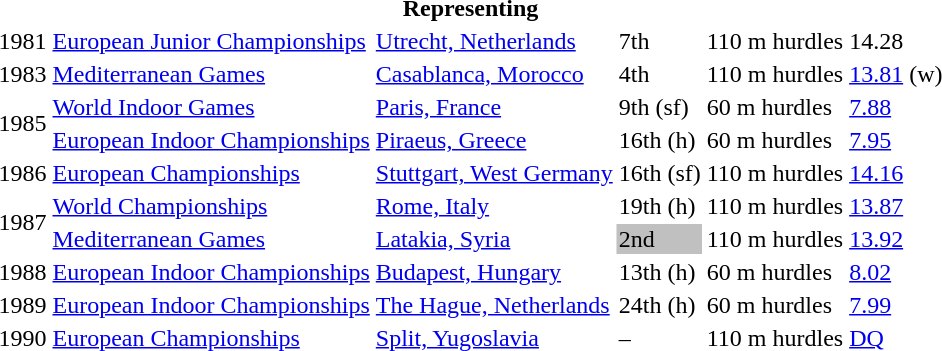<table>
<tr>
<th colspan="6">Representing </th>
</tr>
<tr>
<td>1981</td>
<td><a href='#'>European Junior Championships</a></td>
<td><a href='#'>Utrecht, Netherlands</a></td>
<td>7th</td>
<td>110 m hurdles</td>
<td>14.28</td>
</tr>
<tr>
<td>1983</td>
<td><a href='#'>Mediterranean Games</a></td>
<td><a href='#'>Casablanca, Morocco</a></td>
<td>4th</td>
<td>110 m hurdles</td>
<td><a href='#'>13.81</a> (w)</td>
</tr>
<tr>
<td rowspan=2>1985</td>
<td><a href='#'>World Indoor Games</a></td>
<td><a href='#'>Paris, France</a></td>
<td>9th (sf)</td>
<td>60 m hurdles</td>
<td><a href='#'>7.88</a></td>
</tr>
<tr>
<td><a href='#'>European Indoor Championships</a></td>
<td><a href='#'>Piraeus, Greece</a></td>
<td>16th (h)</td>
<td>60 m hurdles</td>
<td><a href='#'>7.95</a></td>
</tr>
<tr>
<td>1986</td>
<td><a href='#'>European Championships</a></td>
<td><a href='#'>Stuttgart, West Germany</a></td>
<td>16th (sf)</td>
<td>110 m hurdles</td>
<td><a href='#'>14.16</a></td>
</tr>
<tr>
<td rowspan=2>1987</td>
<td><a href='#'>World Championships</a></td>
<td><a href='#'>Rome, Italy</a></td>
<td>19th (h)</td>
<td>110 m hurdles</td>
<td><a href='#'>13.87</a></td>
</tr>
<tr>
<td><a href='#'>Mediterranean Games</a></td>
<td><a href='#'>Latakia, Syria</a></td>
<td bgcolor=silver>2nd</td>
<td>110 m hurdles</td>
<td><a href='#'>13.92</a></td>
</tr>
<tr>
<td>1988</td>
<td><a href='#'>European Indoor Championships</a></td>
<td><a href='#'>Budapest, Hungary</a></td>
<td>13th (h)</td>
<td>60 m hurdles</td>
<td><a href='#'>8.02</a></td>
</tr>
<tr>
<td>1989</td>
<td><a href='#'>European Indoor Championships</a></td>
<td><a href='#'>The Hague, Netherlands</a></td>
<td>24th (h)</td>
<td>60 m hurdles</td>
<td><a href='#'>7.99</a></td>
</tr>
<tr>
<td>1990</td>
<td><a href='#'>European Championships</a></td>
<td><a href='#'>Split, Yugoslavia</a></td>
<td>–</td>
<td>110 m hurdles</td>
<td><a href='#'>DQ</a></td>
</tr>
</table>
